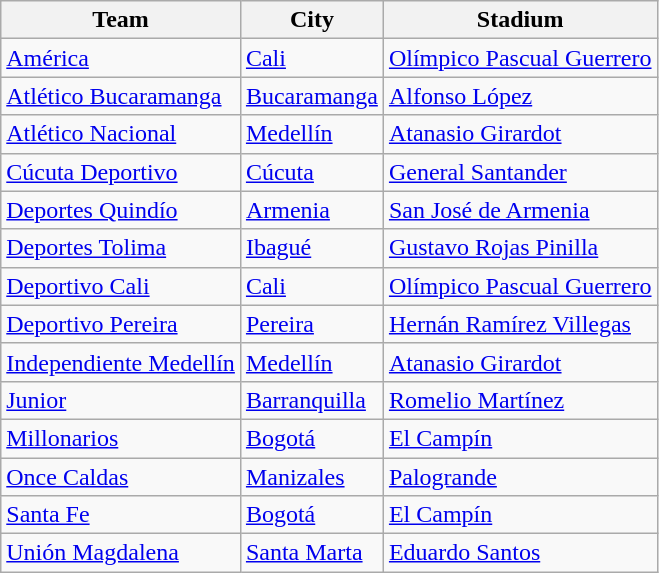<table class="wikitable sortable">
<tr>
<th>Team</th>
<th>City</th>
<th>Stadium</th>
</tr>
<tr>
<td><a href='#'>América</a></td>
<td><a href='#'>Cali</a></td>
<td><a href='#'>Olímpico Pascual Guerrero</a></td>
</tr>
<tr>
<td><a href='#'>Atlético Bucaramanga</a></td>
<td><a href='#'>Bucaramanga</a></td>
<td><a href='#'>Alfonso López</a></td>
</tr>
<tr>
<td><a href='#'>Atlético Nacional</a></td>
<td><a href='#'>Medellín</a></td>
<td><a href='#'>Atanasio Girardot</a></td>
</tr>
<tr>
<td><a href='#'>Cúcuta Deportivo</a></td>
<td><a href='#'>Cúcuta</a></td>
<td><a href='#'>General Santander</a></td>
</tr>
<tr>
<td><a href='#'>Deportes Quindío</a></td>
<td><a href='#'>Armenia</a></td>
<td><a href='#'>San José de Armenia</a></td>
</tr>
<tr>
<td><a href='#'>Deportes Tolima</a></td>
<td><a href='#'>Ibagué</a></td>
<td><a href='#'>Gustavo Rojas Pinilla</a></td>
</tr>
<tr>
<td><a href='#'>Deportivo Cali</a></td>
<td><a href='#'>Cali</a></td>
<td><a href='#'>Olímpico Pascual Guerrero</a></td>
</tr>
<tr>
<td><a href='#'>Deportivo Pereira</a></td>
<td><a href='#'>Pereira</a></td>
<td><a href='#'>Hernán Ramírez Villegas</a></td>
</tr>
<tr>
<td><a href='#'>Independiente Medellín</a></td>
<td><a href='#'>Medellín</a></td>
<td><a href='#'>Atanasio Girardot</a></td>
</tr>
<tr>
<td><a href='#'>Junior</a></td>
<td><a href='#'>Barranquilla</a></td>
<td><a href='#'>Romelio Martínez</a></td>
</tr>
<tr>
<td><a href='#'>Millonarios</a></td>
<td><a href='#'>Bogotá</a></td>
<td><a href='#'>El Campín</a></td>
</tr>
<tr>
<td><a href='#'>Once Caldas</a></td>
<td><a href='#'>Manizales</a></td>
<td><a href='#'>Palogrande</a></td>
</tr>
<tr>
<td><a href='#'>Santa Fe</a></td>
<td><a href='#'>Bogotá</a></td>
<td><a href='#'>El Campín</a></td>
</tr>
<tr>
<td><a href='#'>Unión Magdalena</a></td>
<td><a href='#'>Santa Marta</a></td>
<td><a href='#'>Eduardo Santos</a></td>
</tr>
</table>
